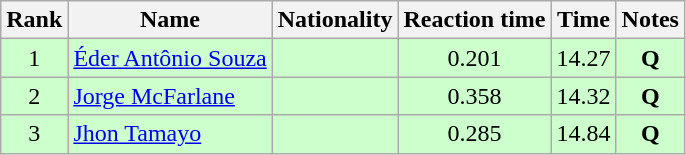<table class="wikitable sortable" style="text-align:center">
<tr>
<th>Rank</th>
<th>Name</th>
<th>Nationality</th>
<th>Reaction time</th>
<th>Time</th>
<th>Notes</th>
</tr>
<tr bgcolor=ccffcc>
<td>1</td>
<td align=left><a href='#'>Éder Antônio Souza</a></td>
<td align=left></td>
<td>0.201</td>
<td>14.27</td>
<td><strong>Q</strong></td>
</tr>
<tr bgcolor=ccffcc>
<td>2</td>
<td align=left><a href='#'>Jorge McFarlane</a></td>
<td align=left></td>
<td>0.358</td>
<td>14.32</td>
<td><strong>Q</strong></td>
</tr>
<tr bgcolor=ccffcc>
<td>3</td>
<td align=left><a href='#'>Jhon Tamayo</a></td>
<td align=left></td>
<td>0.285</td>
<td>14.84</td>
<td><strong>Q</strong></td>
</tr>
</table>
